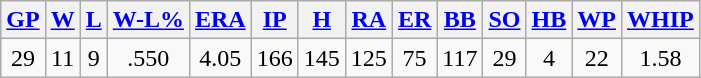<table class="wikitable">
<tr>
<th><a href='#'>GP</a></th>
<th><a href='#'>W</a></th>
<th><a href='#'>L</a></th>
<th><a href='#'>W-L%</a></th>
<th><a href='#'>ERA</a></th>
<th><a href='#'>IP</a></th>
<th><a href='#'>H</a></th>
<th><a href='#'>RA</a></th>
<th><a href='#'>ER</a></th>
<th><a href='#'>BB</a></th>
<th><a href='#'>SO</a></th>
<th><a href='#'>HB</a></th>
<th><a href='#'>WP</a></th>
<th><a href='#'>WHIP</a></th>
</tr>
<tr align=center>
<td>29</td>
<td>11</td>
<td>9</td>
<td>.550</td>
<td>4.05</td>
<td>166</td>
<td>145</td>
<td>125</td>
<td>75</td>
<td>117</td>
<td>29</td>
<td>4</td>
<td>22</td>
<td>1.58</td>
</tr>
</table>
